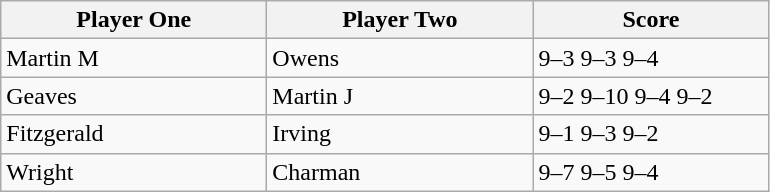<table class="wikitable">
<tr>
<th width=170>Player One</th>
<th width=170>Player Two</th>
<th width=150>Score</th>
</tr>
<tr>
<td> Martin M</td>
<td> Owens</td>
<td>9–3 9–3 9–4</td>
</tr>
<tr>
<td> Geaves</td>
<td> Martin J</td>
<td>9–2 9–10 9–4 9–2</td>
</tr>
<tr>
<td> Fitzgerald</td>
<td> Irving</td>
<td>9–1 9–3 9–2</td>
</tr>
<tr>
<td> Wright</td>
<td> Charman</td>
<td>9–7 9–5 9–4</td>
</tr>
</table>
